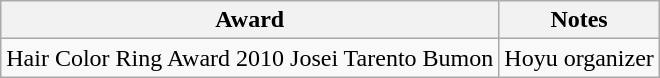<table class="wikitable">
<tr>
<th>Award</th>
<th>Notes</th>
</tr>
<tr>
<td>Hair Color Ring Award 2010 Josei Tarento Bumon</td>
<td>Hoyu organizer</td>
</tr>
</table>
